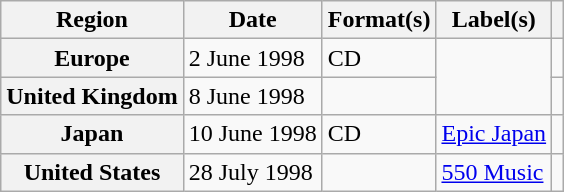<table class="wikitable plainrowheaders">
<tr>
<th scope="col">Region</th>
<th scope="col">Date</th>
<th scope="col">Format(s)</th>
<th scope="col">Label(s)</th>
<th scope="col"></th>
</tr>
<tr>
<th scope="row">Europe</th>
<td>2 June 1998</td>
<td>CD</td>
<td rowspan="2"></td>
<td></td>
</tr>
<tr>
<th scope="row">United Kingdom</th>
<td>8 June 1998</td>
<td></td>
<td></td>
</tr>
<tr>
<th scope="row">Japan</th>
<td>10 June 1998</td>
<td>CD</td>
<td><a href='#'>Epic Japan</a></td>
<td></td>
</tr>
<tr>
<th scope="row">United States</th>
<td>28 July 1998</td>
<td></td>
<td><a href='#'>550 Music</a></td>
<td></td>
</tr>
</table>
